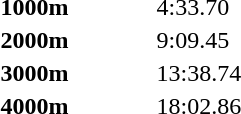<table>
<tr>
<th width=100></th>
<th width=100></th>
<th width=300></th>
</tr>
<tr>
<td><strong>1000m</strong></td>
<td>4:33.70</td>
<td></td>
</tr>
<tr>
<td><strong>2000m</strong></td>
<td>9:09.45</td>
<td></td>
</tr>
<tr>
<td><strong>3000m</strong></td>
<td>13:38.74</td>
<td></td>
</tr>
<tr>
<td><strong>4000m</strong></td>
<td>18:02.86</td>
<td></td>
</tr>
</table>
